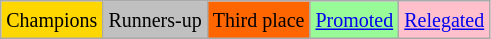<table class="wikitable">
<tr>
<td bgcolor=gold><small>Champions</small></td>
<td bgcolor=silver><small>Runners-up</small></td>
<td bgcolor=ff6600><small>Third place</small></td>
<td bgcolor=palegreen><small><a href='#'>Promoted</a></small></td>
<td bgcolor=pink><small><a href='#'>Relegated</a></small></td>
</tr>
</table>
